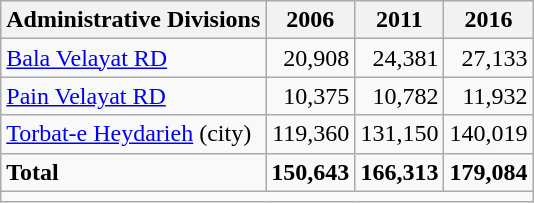<table class="wikitable">
<tr>
<th>Administrative Divisions</th>
<th>2006</th>
<th>2011</th>
<th>2016</th>
</tr>
<tr>
<td><a href='#'>Bala Velayat RD</a></td>
<td style="text-align: right;">20,908</td>
<td style="text-align: right;">24,381</td>
<td style="text-align: right;">27,133</td>
</tr>
<tr>
<td><a href='#'>Pain Velayat RD</a></td>
<td style="text-align: right;">10,375</td>
<td style="text-align: right;">10,782</td>
<td style="text-align: right;">11,932</td>
</tr>
<tr>
<td><a href='#'>Torbat-e Heydarieh</a> (city)</td>
<td style="text-align: right;">119,360</td>
<td style="text-align: right;">131,150</td>
<td style="text-align: right;">140,019</td>
</tr>
<tr>
<td><strong>Total</strong></td>
<td style="text-align: right;"><strong>150,643</strong></td>
<td style="text-align: right;"><strong>166,313</strong></td>
<td style="text-align: right;"><strong>179,084</strong></td>
</tr>
<tr>
<td colspan=4></td>
</tr>
</table>
